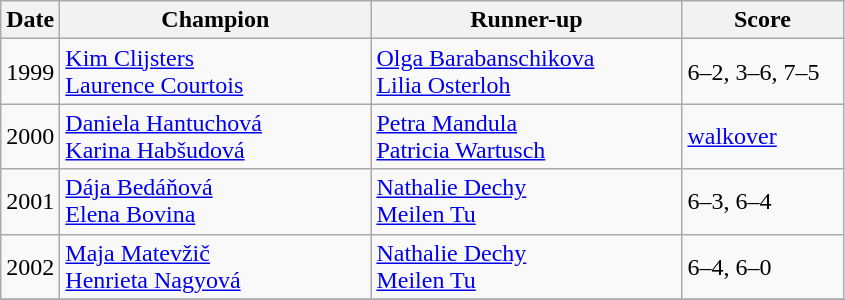<table class="wikitable">
<tr>
<th>Date</th>
<th width="200">Champion</th>
<th width="200">Runner-up</th>
<th width="100">Score</th>
</tr>
<tr>
<td>1999</td>
<td> <a href='#'>Kim Clijsters</a> <br>  <a href='#'>Laurence Courtois</a></td>
<td> <a href='#'>Olga Barabanschikova</a> <br>  <a href='#'>Lilia Osterloh</a></td>
<td>6–2, 3–6, 7–5</td>
</tr>
<tr>
<td>2000</td>
<td> <a href='#'>Daniela Hantuchová</a> <br>  <a href='#'>Karina Habšudová</a></td>
<td> <a href='#'>Petra Mandula</a> <br>  <a href='#'>Patricia Wartusch</a></td>
<td><a href='#'>walkover</a></td>
</tr>
<tr>
<td>2001</td>
<td> <a href='#'>Dája Bedáňová</a> <br>  <a href='#'>Elena Bovina</a></td>
<td> <a href='#'>Nathalie Dechy</a> <br>  <a href='#'>Meilen Tu</a></td>
<td>6–3, 6–4</td>
</tr>
<tr>
<td>2002</td>
<td> <a href='#'>Maja Matevžič</a> <br>  <a href='#'>Henrieta Nagyová</a></td>
<td> <a href='#'>Nathalie Dechy</a> <br>  <a href='#'>Meilen Tu</a></td>
<td>6–4, 6–0</td>
</tr>
<tr>
</tr>
</table>
